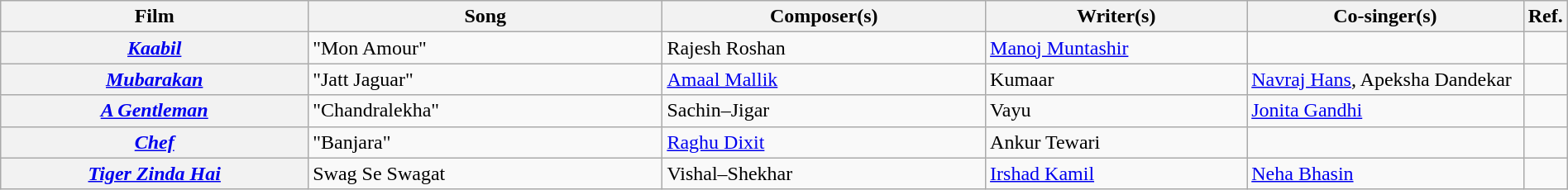<table class="wikitable plainrowheaders" width="100%" textcolor:#000;">
<tr>
<th scope="col" width=20%><strong>Film</strong></th>
<th scope="col" width=23%><strong>Song</strong></th>
<th scope="col" width=21%><strong>Composer(s)</strong></th>
<th scope="col" width=17%><strong>Writer(s)</strong></th>
<th scope="col" width=18%><strong>Co-singer(s)</strong></th>
<th scope="col" width=1%><strong>Ref.</strong></th>
</tr>
<tr>
<th scope="row"><em><a href='#'>Kaabil</a></em></th>
<td>"Mon Amour"</td>
<td>Rajesh Roshan</td>
<td><a href='#'>Manoj Muntashir</a></td>
<td></td>
<td></td>
</tr>
<tr>
<th scope="row"><em><a href='#'>Mubarakan</a></em></th>
<td>"Jatt Jaguar"</td>
<td><a href='#'>Amaal Mallik</a></td>
<td>Kumaar</td>
<td><a href='#'>Navraj Hans</a>, Apeksha Dandekar</td>
<td></td>
</tr>
<tr>
<th scope="row"><em><a href='#'>A Gentleman</a></em></th>
<td>"Chandralekha"</td>
<td>Sachin–Jigar</td>
<td>Vayu</td>
<td><a href='#'>Jonita Gandhi</a></td>
<td></td>
</tr>
<tr>
<th scope="row"><em><a href='#'>Chef</a></em></th>
<td>"Banjara"</td>
<td><a href='#'>Raghu Dixit</a></td>
<td>Ankur Tewari</td>
<td></td>
<td></td>
</tr>
<tr>
<th scope="row"><em><a href='#'>Tiger Zinda Hai</a></em></th>
<td>Swag Se Swagat</td>
<td>Vishal–Shekhar</td>
<td><a href='#'>Irshad Kamil</a></td>
<td><a href='#'>Neha Bhasin</a></td>
<td></td>
</tr>
</table>
